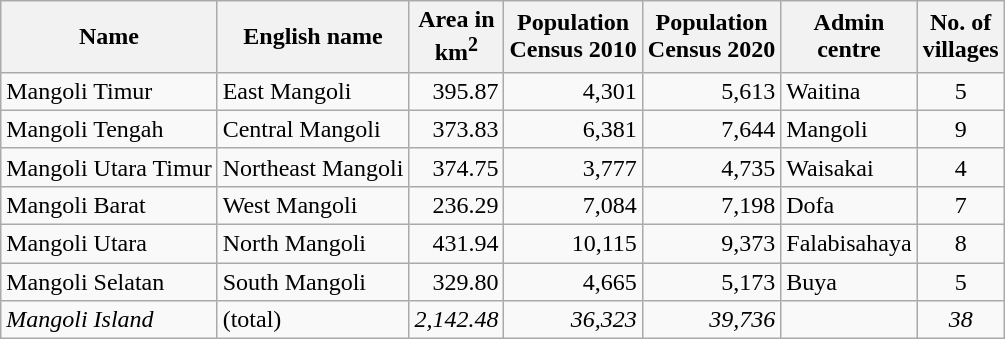<table class="sortable wikitable">
<tr>
<th>Name</th>
<th>English name</th>
<th>Area in <br> km<sup>2</sup></th>
<th>Population<br>Census 2010</th>
<th>Population<br>Census 2020</th>
<th>Admin <br> centre</th>
<th>No. of <br>villages</th>
</tr>
<tr>
<td>Mangoli Timur</td>
<td>East Mangoli</td>
<td align="right">395.87</td>
<td align="right">4,301</td>
<td align="right">5,613</td>
<td>Waitina</td>
<td align="center">5</td>
</tr>
<tr>
<td>Mangoli Tengah</td>
<td>Central Mangoli</td>
<td align="right">373.83</td>
<td align="right">6,381</td>
<td align="right">7,644</td>
<td>Mangoli</td>
<td align="center">9</td>
</tr>
<tr>
<td>Mangoli Utara Timur</td>
<td>Northeast Mangoli</td>
<td align="right">374.75</td>
<td align="right">3,777</td>
<td align="right">4,735</td>
<td>Waisakai</td>
<td align="center">4</td>
</tr>
<tr>
<td>Mangoli Barat</td>
<td>West Mangoli</td>
<td align="right">236.29</td>
<td align="right">7,084</td>
<td align="right">7,198</td>
<td>Dofa</td>
<td align="center">7</td>
</tr>
<tr>
<td>Mangoli Utara</td>
<td>North Mangoli</td>
<td align="right">431.94</td>
<td align="right">10,115</td>
<td align="right">9,373</td>
<td>Falabisahaya</td>
<td align="center">8</td>
</tr>
<tr>
<td>Mangoli Selatan</td>
<td>South Mangoli</td>
<td align="right">329.80</td>
<td align="right">4,665</td>
<td align="right">5,173</td>
<td>Buya</td>
<td align="center">5</td>
</tr>
<tr>
<td><em>Mangoli Island</em></td>
<td>(total)</td>
<td align="right"><em>2,142.48</em></td>
<td align="right"><em>36,323</em></td>
<td align="right"><em>39,736</em></td>
<td></td>
<td align="center"><em>38</em></td>
</tr>
</table>
